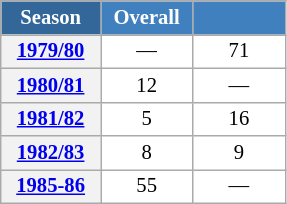<table class="wikitable" style="font-size:86%; text-align:center; border:grey solid 1px; border-collapse:collapse; background:#ffffff;">
<tr>
<th style="background-color:#369; color:white; width:60px;"> Season </th>
<th style="background-color:#4180be; color:white; width:55px;">Overall</th>
<th style="background-color:#4180be; color:white; width:55px;"></th>
</tr>
<tr>
<th scope=row align=center><a href='#'>1979/80</a></th>
<td align=center>—</td>
<td align=center>71</td>
</tr>
<tr>
<th scope=row align=center><a href='#'>1980/81</a></th>
<td align=center>12</td>
<td align=center>—</td>
</tr>
<tr>
<th scope=row align=center><a href='#'>1981/82</a></th>
<td align=center>5</td>
<td align=center>16</td>
</tr>
<tr>
<th scope=row align=center><a href='#'>1982/83</a></th>
<td align=center>8</td>
<td align=center>9</td>
</tr>
<tr>
<th scope=row align=center><a href='#'>1985-86</a></th>
<td align=center>55</td>
<td align=center>—</td>
</tr>
</table>
